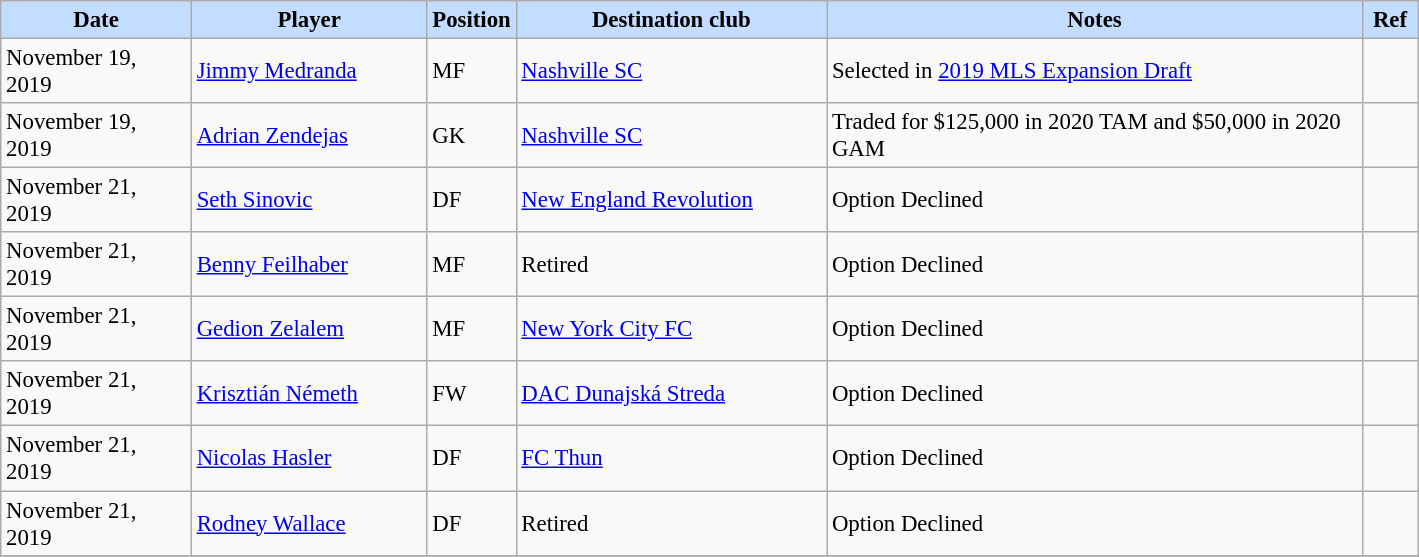<table class="wikitable" style="text-align:left; font-size:95%;">
<tr>
<th style="background:#c2ddff; width:120px;">Date</th>
<th style="background:#c2ddff; width:150px;">Player</th>
<th style="background:#c2ddff; width:50px;">Position</th>
<th style="background:#c2ddff; width:200px;">Destination club</th>
<th style="background:#c2ddff; width:350px;">Notes</th>
<th style="background:#c2ddff; width:30px;">Ref</th>
</tr>
<tr>
<td>November 19, 2019</td>
<td> <a href='#'>Jimmy Medranda</a></td>
<td>MF</td>
<td> <a href='#'>Nashville SC</a></td>
<td>Selected in <a href='#'>2019 MLS Expansion Draft</a></td>
<td></td>
</tr>
<tr>
<td>November 19, 2019</td>
<td> <a href='#'>Adrian Zendejas</a></td>
<td>GK</td>
<td> <a href='#'>Nashville SC</a></td>
<td>Traded for $125,000 in 2020 TAM and $50,000 in 2020 GAM</td>
<td></td>
</tr>
<tr>
<td>November 21, 2019</td>
<td> <a href='#'>Seth Sinovic</a></td>
<td>DF</td>
<td> <a href='#'>New England Revolution</a></td>
<td>Option Declined</td>
<td></td>
</tr>
<tr>
<td>November 21, 2019</td>
<td> <a href='#'>Benny Feilhaber</a></td>
<td>MF</td>
<td>Retired</td>
<td>Option Declined</td>
<td></td>
</tr>
<tr>
<td>November 21, 2019</td>
<td> <a href='#'>Gedion Zelalem</a></td>
<td>MF</td>
<td> <a href='#'>New York City FC</a></td>
<td>Option Declined</td>
<td></td>
</tr>
<tr>
<td>November 21, 2019</td>
<td> <a href='#'>Krisztián Németh</a></td>
<td>FW</td>
<td> <a href='#'>DAC Dunajská Streda</a></td>
<td>Option Declined</td>
<td></td>
</tr>
<tr>
<td>November 21, 2019</td>
<td> <a href='#'>Nicolas Hasler</a></td>
<td>DF</td>
<td> <a href='#'>FC Thun</a></td>
<td>Option Declined</td>
<td></td>
</tr>
<tr>
<td>November 21, 2019</td>
<td> <a href='#'>Rodney Wallace</a></td>
<td>DF</td>
<td>Retired</td>
<td>Option Declined</td>
<td></td>
</tr>
<tr>
</tr>
</table>
